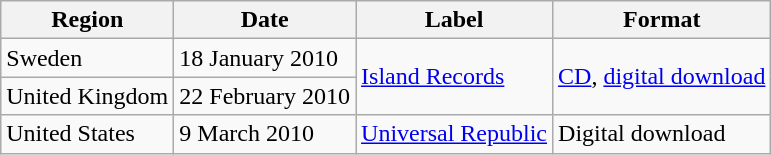<table class=wikitable>
<tr>
<th>Region</th>
<th>Date</th>
<th>Label</th>
<th>Format</th>
</tr>
<tr>
<td>Sweden</td>
<td>18 January 2010</td>
<td rowspan="2"><a href='#'>Island Records</a></td>
<td rowspan="2"><a href='#'>CD</a>, <a href='#'>digital download</a></td>
</tr>
<tr>
<td>United Kingdom</td>
<td>22 February 2010</td>
</tr>
<tr>
<td>United States</td>
<td>9 March 2010</td>
<td><a href='#'>Universal Republic</a></td>
<td>Digital download</td>
</tr>
</table>
